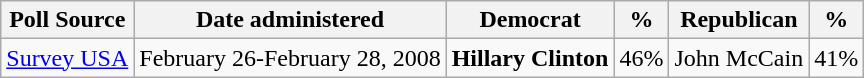<table class="wikitable">
<tr valign=bottom>
<th>Poll Source</th>
<th>Date administered</th>
<th>Democrat</th>
<th>%</th>
<th>Republican</th>
<th>%</th>
</tr>
<tr>
<td><a href='#'>Survey USA</a></td>
<td>February 26-February 28, 2008</td>
<td><strong>Hillary Clinton</strong></td>
<td>46%</td>
<td>John McCain</td>
<td>41%</td>
</tr>
</table>
